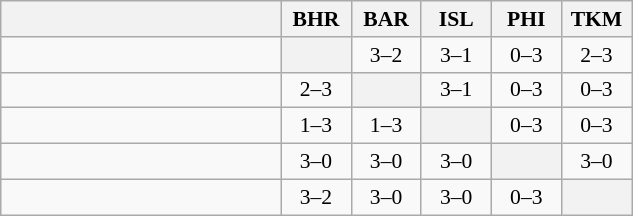<table class="wikitable" style="text-align:center; font-size:90%">
<tr>
<th width="180"> </th>
<th width="40">BHR</th>
<th width="40">BAR</th>
<th width="40">ISL</th>
<th width="40">PHI</th>
<th width="40">TKM</th>
</tr>
<tr>
<td style="text-align:left;"></td>
<th></th>
<td>3–2</td>
<td>3–1</td>
<td>0–3</td>
<td>2–3</td>
</tr>
<tr>
<td style="text-align:left;"></td>
<td>2–3</td>
<th></th>
<td>3–1</td>
<td>0–3</td>
<td>0–3</td>
</tr>
<tr>
<td style="text-align:left;"></td>
<td>1–3</td>
<td>1–3</td>
<th></th>
<td>0–3</td>
<td>0–3</td>
</tr>
<tr>
<td style="text-align:left;"></td>
<td>3–0</td>
<td>3–0</td>
<td>3–0</td>
<th></th>
<td>3–0</td>
</tr>
<tr>
<td style="text-align:left;"></td>
<td>3–2</td>
<td>3–0</td>
<td>3–0</td>
<td>0–3</td>
<th></th>
</tr>
</table>
